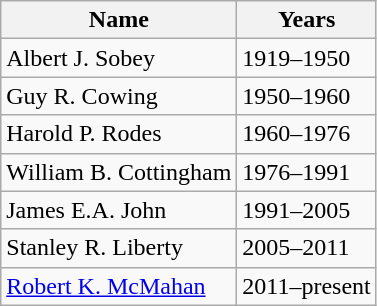<table class="wikitable sortable">
<tr>
<th>Name</th>
<th>Years</th>
</tr>
<tr>
<td>Albert J. Sobey</td>
<td>1919–1950</td>
</tr>
<tr>
<td>Guy R. Cowing</td>
<td>1950–1960</td>
</tr>
<tr>
<td>Harold P. Rodes</td>
<td>1960–1976</td>
</tr>
<tr>
<td>William B. Cottingham</td>
<td>1976–1991</td>
</tr>
<tr>
<td>James E.A. John</td>
<td>1991–2005</td>
</tr>
<tr>
<td>Stanley R. Liberty</td>
<td>2005–2011</td>
</tr>
<tr>
<td><a href='#'>Robert K. McMahan</a></td>
<td>2011–present</td>
</tr>
</table>
